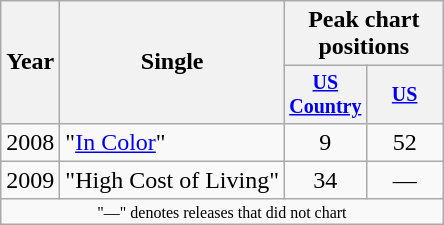<table class="wikitable" style="text-align:center;">
<tr>
<th rowspan="2">Year</th>
<th rowspan="2">Single</th>
<th colspan="2">Peak chart<br>positions</th>
</tr>
<tr style="font-size:smaller;">
<th style="width:45px;"><a href='#'>US Country</a></th>
<th style="width:45px;"><a href='#'>US</a></th>
</tr>
<tr>
<td>2008</td>
<td style="text-align:left;">"<a href='#'>In Color</a>"</td>
<td>9</td>
<td>52</td>
</tr>
<tr>
<td>2009</td>
<td style="text-align:left;">"High Cost of Living"</td>
<td>34</td>
<td>—</td>
</tr>
<tr>
<td colspan="4" style="font-size:8pt">"—" denotes releases that did not chart</td>
</tr>
</table>
